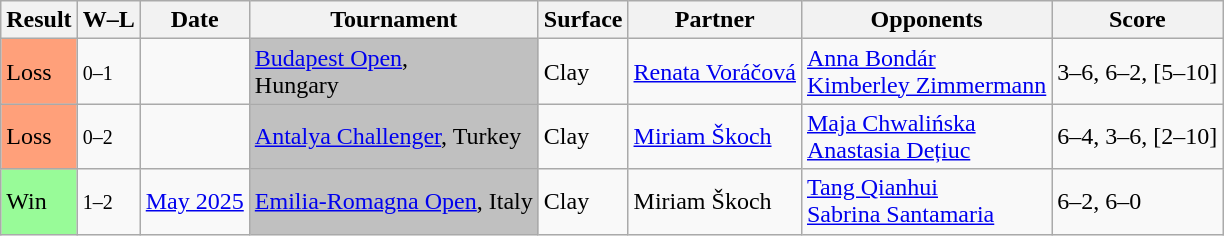<table class="sortable wikitable">
<tr>
<th>Result</th>
<th class=unsortable>W–L</th>
<th>Date</th>
<th>Tournament</th>
<th>Surface</th>
<th>Partner</th>
<th>Opponents</th>
<th class=unsortable>Score</th>
</tr>
<tr>
<td style=background:#ffa07a>Loss</td>
<td><small>0–1</small></td>
<td><a href='#'></a></td>
<td style=background:silver><a href='#'>Budapest Open</a>,<br>Hungary</td>
<td>Clay</td>
<td> <a href='#'>Renata Voráčová</a></td>
<td> <a href='#'>Anna Bondár</a><br> <a href='#'>Kimberley Zimmermann</a></td>
<td>3–6, 6–2, [5–10]</td>
</tr>
<tr>
<td style=background:#ffa07a>Loss</td>
<td><small>0–2</small></td>
<td><a href='#'></a></td>
<td style=background:silver><a href='#'>Antalya Challenger</a>, Turkey</td>
<td>Clay</td>
<td> <a href='#'>Miriam Škoch</a></td>
<td> <a href='#'>Maja Chwalińska</a><br> <a href='#'>Anastasia Dețiuc</a></td>
<td>6–4, 3–6, [2–10]</td>
</tr>
<tr>
<td style="background:#98fb98;">Win</td>
<td><small>1–2</small></td>
<td><a href='#'>May 2025</a></td>
<td style=background:silver><a href='#'>Emilia-Romagna Open</a>, Italy</td>
<td>Clay</td>
<td> Miriam Škoch</td>
<td> <a href='#'>Tang Qianhui</a> <br>  <a href='#'>Sabrina Santamaria</a></td>
<td>6–2, 6–0</td>
</tr>
</table>
